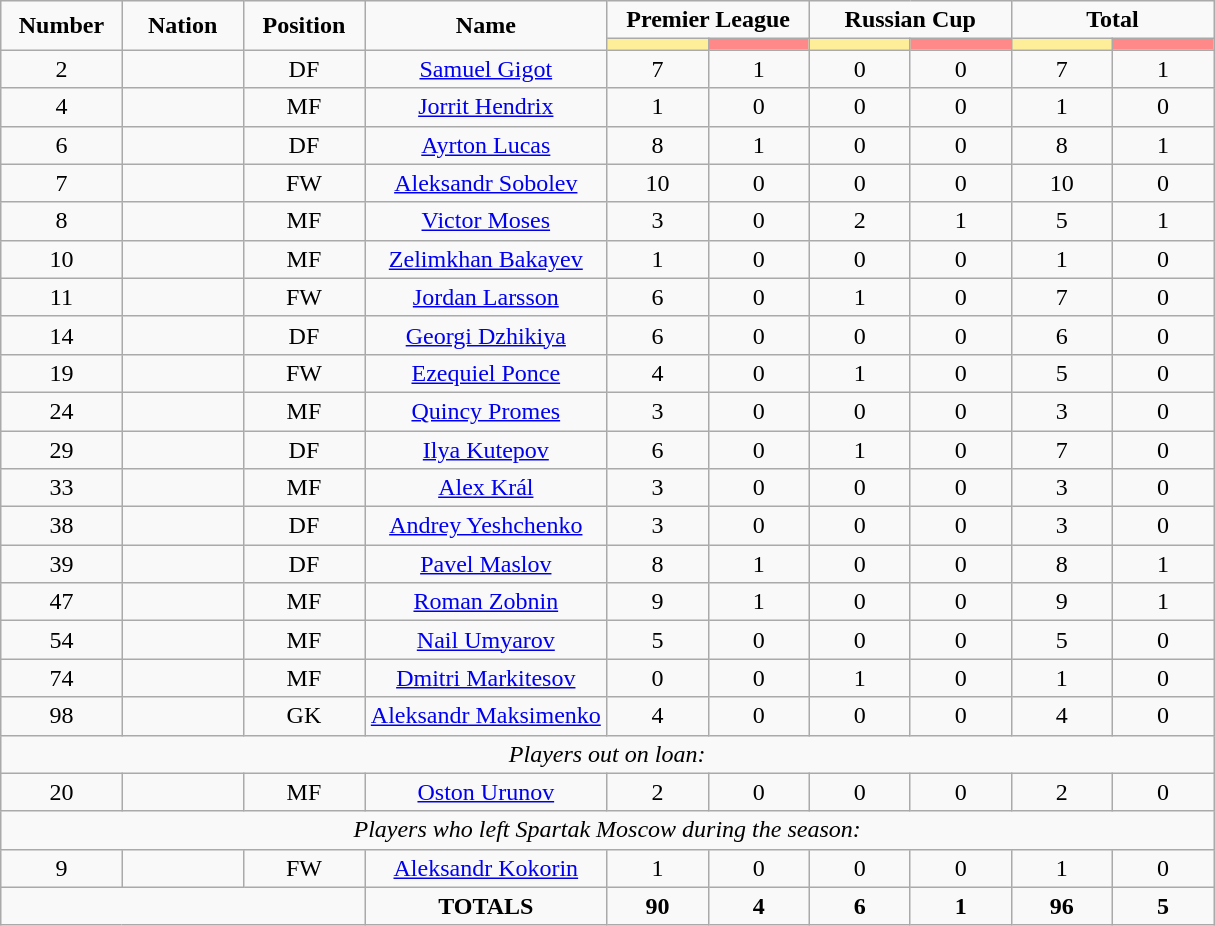<table class="wikitable" style="font-size: 100%; text-align: center;">
<tr>
<td rowspan="2" width="10%" align="center"><strong>Number</strong></td>
<td rowspan="2" width="10%" align="center"><strong>Nation</strong></td>
<td rowspan="2" width="10%" align="center"><strong>Position</strong></td>
<td rowspan="2" width="20%" align="center"><strong>Name</strong></td>
<td colspan="2" align="center"><strong>Premier League</strong></td>
<td colspan="2" align="center"><strong>Russian Cup</strong></td>
<td colspan="2" align="center"><strong>Total</strong></td>
</tr>
<tr>
<th width=60 style="background: #FFEE99"></th>
<th width=60 style="background: #FF8888"></th>
<th width=60 style="background: #FFEE99"></th>
<th width=60 style="background: #FF8888"></th>
<th width=60 style="background: #FFEE99"></th>
<th width=60 style="background: #FF8888"></th>
</tr>
<tr>
<td>2</td>
<td></td>
<td>DF</td>
<td><a href='#'>Samuel Gigot</a></td>
<td>7</td>
<td>1</td>
<td>0</td>
<td>0</td>
<td>7</td>
<td>1</td>
</tr>
<tr>
<td>4</td>
<td></td>
<td>MF</td>
<td><a href='#'>Jorrit Hendrix</a></td>
<td>1</td>
<td>0</td>
<td>0</td>
<td>0</td>
<td>1</td>
<td>0</td>
</tr>
<tr>
<td>6</td>
<td></td>
<td>DF</td>
<td><a href='#'>Ayrton Lucas</a></td>
<td>8</td>
<td>1</td>
<td>0</td>
<td>0</td>
<td>8</td>
<td>1</td>
</tr>
<tr>
<td>7</td>
<td></td>
<td>FW</td>
<td><a href='#'>Aleksandr Sobolev</a></td>
<td>10</td>
<td>0</td>
<td>0</td>
<td>0</td>
<td>10</td>
<td>0</td>
</tr>
<tr>
<td>8</td>
<td></td>
<td>MF</td>
<td><a href='#'>Victor Moses</a></td>
<td>3</td>
<td>0</td>
<td>2</td>
<td>1</td>
<td>5</td>
<td>1</td>
</tr>
<tr>
<td>10</td>
<td></td>
<td>MF</td>
<td><a href='#'>Zelimkhan Bakayev</a></td>
<td>1</td>
<td>0</td>
<td>0</td>
<td>0</td>
<td>1</td>
<td>0</td>
</tr>
<tr>
<td>11</td>
<td></td>
<td>FW</td>
<td><a href='#'>Jordan Larsson</a></td>
<td>6</td>
<td>0</td>
<td>1</td>
<td>0</td>
<td>7</td>
<td>0</td>
</tr>
<tr>
<td>14</td>
<td></td>
<td>DF</td>
<td><a href='#'>Georgi Dzhikiya</a></td>
<td>6</td>
<td>0</td>
<td>0</td>
<td>0</td>
<td>6</td>
<td>0</td>
</tr>
<tr>
<td>19</td>
<td></td>
<td>FW</td>
<td><a href='#'>Ezequiel Ponce</a></td>
<td>4</td>
<td>0</td>
<td>1</td>
<td>0</td>
<td>5</td>
<td>0</td>
</tr>
<tr>
<td>24</td>
<td></td>
<td>MF</td>
<td><a href='#'>Quincy Promes</a></td>
<td>3</td>
<td>0</td>
<td>0</td>
<td>0</td>
<td>3</td>
<td>0</td>
</tr>
<tr>
<td>29</td>
<td></td>
<td>DF</td>
<td><a href='#'>Ilya Kutepov</a></td>
<td>6</td>
<td>0</td>
<td>1</td>
<td>0</td>
<td>7</td>
<td>0</td>
</tr>
<tr>
<td>33</td>
<td></td>
<td>MF</td>
<td><a href='#'>Alex Král</a></td>
<td>3</td>
<td>0</td>
<td>0</td>
<td>0</td>
<td>3</td>
<td>0</td>
</tr>
<tr>
<td>38</td>
<td></td>
<td>DF</td>
<td><a href='#'>Andrey Yeshchenko</a></td>
<td>3</td>
<td>0</td>
<td>0</td>
<td>0</td>
<td>3</td>
<td>0</td>
</tr>
<tr>
<td>39</td>
<td></td>
<td>DF</td>
<td><a href='#'>Pavel Maslov</a></td>
<td>8</td>
<td>1</td>
<td>0</td>
<td>0</td>
<td>8</td>
<td>1</td>
</tr>
<tr>
<td>47</td>
<td></td>
<td>MF</td>
<td><a href='#'>Roman Zobnin</a></td>
<td>9</td>
<td>1</td>
<td>0</td>
<td>0</td>
<td>9</td>
<td>1</td>
</tr>
<tr>
<td>54</td>
<td></td>
<td>MF</td>
<td><a href='#'>Nail Umyarov</a></td>
<td>5</td>
<td>0</td>
<td>0</td>
<td>0</td>
<td>5</td>
<td>0</td>
</tr>
<tr>
<td>74</td>
<td></td>
<td>MF</td>
<td><a href='#'>Dmitri Markitesov</a></td>
<td>0</td>
<td>0</td>
<td>1</td>
<td>0</td>
<td>1</td>
<td>0</td>
</tr>
<tr>
<td>98</td>
<td></td>
<td>GK</td>
<td><a href='#'>Aleksandr Maksimenko</a></td>
<td>4</td>
<td>0</td>
<td>0</td>
<td>0</td>
<td>4</td>
<td>0</td>
</tr>
<tr>
<td colspan="14"><em>Players out on loan:</em></td>
</tr>
<tr>
<td>20</td>
<td></td>
<td>MF</td>
<td><a href='#'>Oston Urunov</a></td>
<td>2</td>
<td>0</td>
<td>0</td>
<td>0</td>
<td>2</td>
<td>0</td>
</tr>
<tr>
<td colspan="14"><em>Players who left Spartak Moscow during the season:</em></td>
</tr>
<tr>
<td>9</td>
<td></td>
<td>FW</td>
<td><a href='#'>Aleksandr Kokorin</a></td>
<td>1</td>
<td>0</td>
<td>0</td>
<td>0</td>
<td>1</td>
<td>0</td>
</tr>
<tr>
<td colspan="3"></td>
<td><strong>TOTALS</strong></td>
<td><strong>90</strong></td>
<td><strong>4</strong></td>
<td><strong>6</strong></td>
<td><strong>1</strong></td>
<td><strong>96</strong></td>
<td><strong>5</strong></td>
</tr>
</table>
